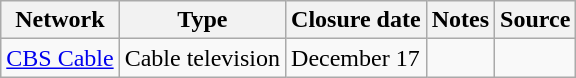<table class="wikitable sortable">
<tr>
<th>Network</th>
<th>Type</th>
<th>Closure date</th>
<th>Notes</th>
<th>Source</th>
</tr>
<tr>
<td><a href='#'>CBS Cable</a></td>
<td>Cable television</td>
<td>December 17</td>
<td></td>
<td></td>
</tr>
</table>
